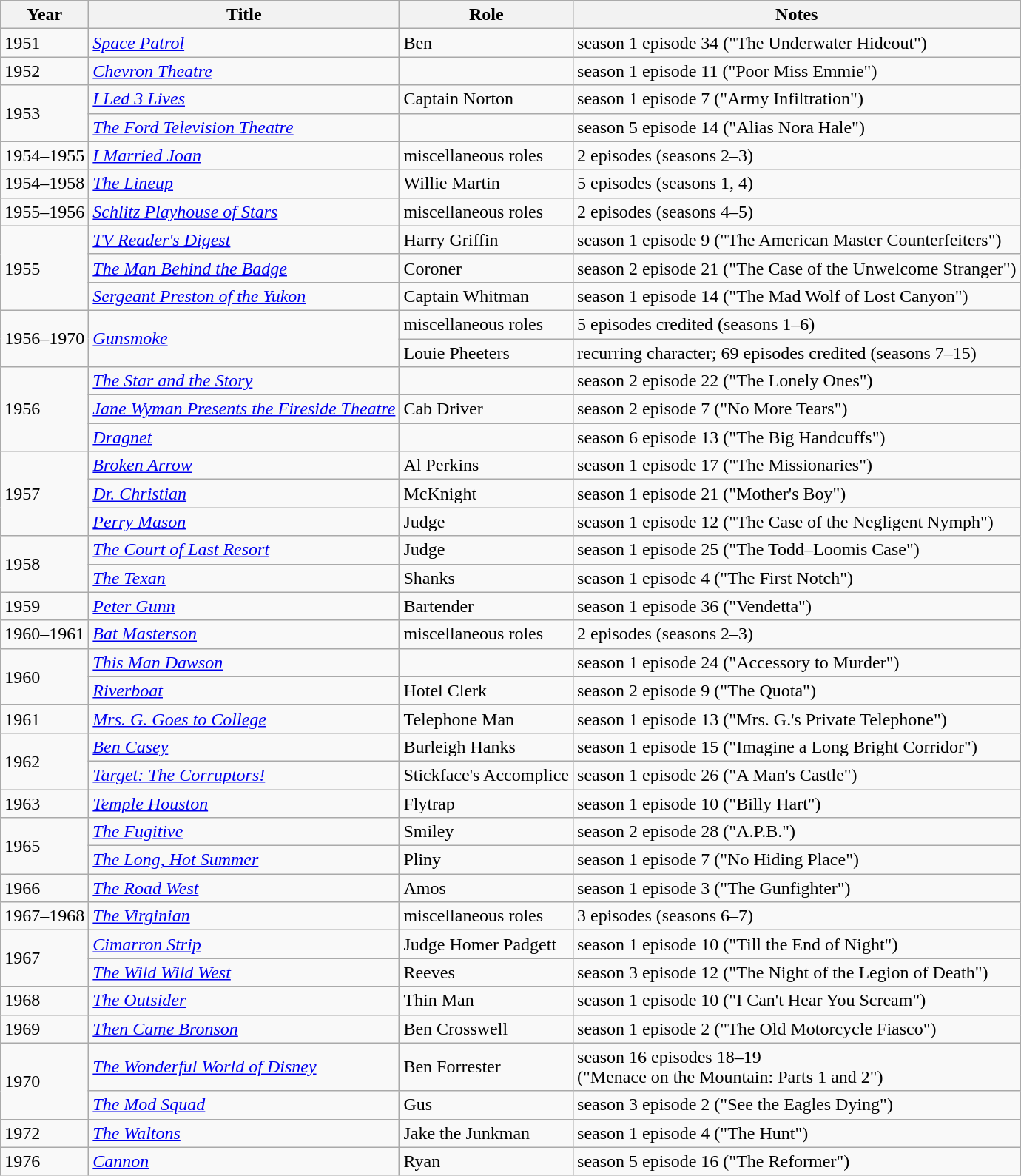<table class="wikitable">
<tr>
<th>Year</th>
<th>Title</th>
<th>Role</th>
<th>Notes</th>
</tr>
<tr>
<td>1951</td>
<td><em><a href='#'>Space Patrol</a></em></td>
<td>Ben</td>
<td>season 1 episode 34 ("The Underwater Hideout")</td>
</tr>
<tr>
<td>1952</td>
<td><em><a href='#'>Chevron Theatre</a></em></td>
<td></td>
<td>season 1 episode 11 ("Poor Miss Emmie")</td>
</tr>
<tr>
<td rowspan=2>1953</td>
<td><em><a href='#'>I Led 3 Lives</a></em></td>
<td>Captain Norton</td>
<td>season 1 episode 7 ("Army Infiltration")</td>
</tr>
<tr>
<td><em><a href='#'>The Ford Television Theatre</a></em></td>
<td></td>
<td>season 5 episode 14 ("Alias Nora Hale")</td>
</tr>
<tr>
<td>1954–1955</td>
<td><em><a href='#'>I Married Joan</a></em></td>
<td>miscellaneous roles</td>
<td>2 episodes (seasons 2–3)</td>
</tr>
<tr>
<td>1954–1958</td>
<td><em><a href='#'>The Lineup</a></em></td>
<td>Willie Martin</td>
<td>5 episodes (seasons 1, 4)</td>
</tr>
<tr>
<td>1955–1956</td>
<td><em><a href='#'>Schlitz Playhouse of Stars</a></em></td>
<td>miscellaneous roles</td>
<td>2 episodes (seasons 4–5)</td>
</tr>
<tr>
<td rowspan=3>1955</td>
<td><em><a href='#'>TV Reader's Digest</a></em></td>
<td>Harry Griffin</td>
<td>season 1 episode 9 ("The American Master Counterfeiters")</td>
</tr>
<tr>
<td><em><a href='#'>The Man Behind the Badge</a></em></td>
<td>Coroner</td>
<td>season 2 episode 21 ("The Case of the Unwelcome Stranger")</td>
</tr>
<tr>
<td><em><a href='#'>Sergeant Preston of the Yukon</a></em></td>
<td>Captain Whitman</td>
<td>season 1 episode 14 ("The Mad Wolf of Lost Canyon")</td>
</tr>
<tr>
<td rowspan=2>1956–1970</td>
<td rowspan=2><em><a href='#'>Gunsmoke</a></em></td>
<td>miscellaneous roles</td>
<td>5 episodes credited (seasons 1–6)</td>
</tr>
<tr>
<td>Louie Pheeters</td>
<td>recurring character; 69 episodes credited (seasons 7–15)</td>
</tr>
<tr>
<td rowspan=3>1956</td>
<td><em><a href='#'>The Star and the Story</a></em></td>
<td></td>
<td>season 2 episode 22 ("The Lonely Ones")</td>
</tr>
<tr>
<td><em><a href='#'>Jane Wyman Presents the Fireside Theatre</a></em></td>
<td>Cab Driver</td>
<td>season 2 episode 7 ("No More Tears")</td>
</tr>
<tr>
<td><em><a href='#'>Dragnet</a></em></td>
<td></td>
<td>season 6 episode 13 ("The Big Handcuffs")</td>
</tr>
<tr>
<td rowspan=3>1957</td>
<td><em><a href='#'>Broken Arrow</a></em></td>
<td>Al Perkins</td>
<td>season 1 episode 17 ("The Missionaries")</td>
</tr>
<tr>
<td><em><a href='#'>Dr. Christian</a></em></td>
<td>McKnight</td>
<td>season 1 episode 21 ("Mother's Boy")</td>
</tr>
<tr>
<td><em><a href='#'>Perry Mason</a></em></td>
<td>Judge</td>
<td>season 1 episode 12 ("The Case of the Negligent Nymph")</td>
</tr>
<tr>
<td rowspan=2>1958</td>
<td><em><a href='#'>The Court of Last Resort</a></em></td>
<td>Judge</td>
<td>season 1 episode 25 ("The Todd–Loomis Case")</td>
</tr>
<tr>
<td><em><a href='#'>The Texan</a></em></td>
<td>Shanks</td>
<td>season 1 episode 4 ("The First Notch")</td>
</tr>
<tr>
<td>1959</td>
<td><em><a href='#'>Peter Gunn</a></em></td>
<td>Bartender</td>
<td>season 1 episode 36 ("Vendetta")</td>
</tr>
<tr>
<td>1960–1961</td>
<td><em><a href='#'>Bat Masterson</a></em></td>
<td>miscellaneous roles</td>
<td>2 episodes (seasons 2–3)</td>
</tr>
<tr>
<td rowspan=2>1960</td>
<td><em><a href='#'>This Man Dawson</a></em></td>
<td></td>
<td>season 1 episode 24 ("Accessory to Murder")</td>
</tr>
<tr>
<td><em><a href='#'>Riverboat</a></em></td>
<td>Hotel Clerk</td>
<td>season 2 episode 9 ("The Quota")</td>
</tr>
<tr>
<td>1961</td>
<td><em><a href='#'>Mrs. G. Goes to College</a></em></td>
<td>Telephone Man</td>
<td>season 1 episode 13 ("Mrs. G.'s Private Telephone")</td>
</tr>
<tr>
<td rowspan=2>1962</td>
<td><em><a href='#'>Ben Casey</a></em></td>
<td>Burleigh Hanks</td>
<td>season 1 episode 15 ("Imagine a Long Bright Corridor")</td>
</tr>
<tr>
<td><em><a href='#'>Target: The Corruptors!</a></em></td>
<td>Stickface's Accomplice</td>
<td>season 1 episode 26 ("A Man's Castle")</td>
</tr>
<tr>
<td>1963</td>
<td><em><a href='#'>Temple Houston</a></em></td>
<td>Flytrap</td>
<td>season 1 episode 10 ("Billy Hart")</td>
</tr>
<tr>
<td rowspan=2>1965</td>
<td><em><a href='#'>The Fugitive</a></em></td>
<td>Smiley</td>
<td>season 2 episode 28 ("A.P.B.")</td>
</tr>
<tr>
<td><em><a href='#'>The Long, Hot Summer</a></em></td>
<td>Pliny</td>
<td>season 1 episode 7 ("No Hiding Place")</td>
</tr>
<tr>
<td>1966</td>
<td><em><a href='#'>The Road West</a></em></td>
<td>Amos</td>
<td>season 1 episode 3 ("The Gunfighter")</td>
</tr>
<tr>
<td>1967–1968</td>
<td><em><a href='#'>The Virginian</a></em></td>
<td>miscellaneous roles</td>
<td>3 episodes (seasons 6–7)</td>
</tr>
<tr>
<td rowspan=2>1967</td>
<td><em><a href='#'>Cimarron Strip</a></em></td>
<td>Judge Homer Padgett</td>
<td>season 1 episode 10 ("Till the End of Night")</td>
</tr>
<tr>
<td><em><a href='#'>The Wild Wild West</a></em></td>
<td>Reeves</td>
<td>season 3 episode 12 ("The Night of the Legion of Death")</td>
</tr>
<tr>
<td>1968</td>
<td><em><a href='#'>The Outsider</a></em></td>
<td>Thin Man</td>
<td>season 1 episode 10 ("I Can't Hear You Scream")</td>
</tr>
<tr>
<td>1969</td>
<td><em><a href='#'>Then Came Bronson</a></em></td>
<td>Ben Crosswell</td>
<td>season 1 episode 2 ("The Old Motorcycle Fiasco")</td>
</tr>
<tr>
<td rowspan=2>1970</td>
<td><em><a href='#'>The Wonderful World of Disney</a></em></td>
<td>Ben Forrester</td>
<td>season 16 episodes 18–19<br>("Menace on the Mountain: Parts 1 and 2")</td>
</tr>
<tr>
<td><em><a href='#'>The Mod Squad</a></em></td>
<td>Gus</td>
<td>season 3 episode 2 ("See the Eagles Dying")</td>
</tr>
<tr>
<td>1972</td>
<td><em><a href='#'>The Waltons</a></em></td>
<td>Jake the Junkman</td>
<td>season 1 episode 4 ("The Hunt")</td>
</tr>
<tr>
<td>1976</td>
<td><em><a href='#'>Cannon</a></em></td>
<td>Ryan</td>
<td>season 5 episode 16 ("The Reformer")</td>
</tr>
</table>
